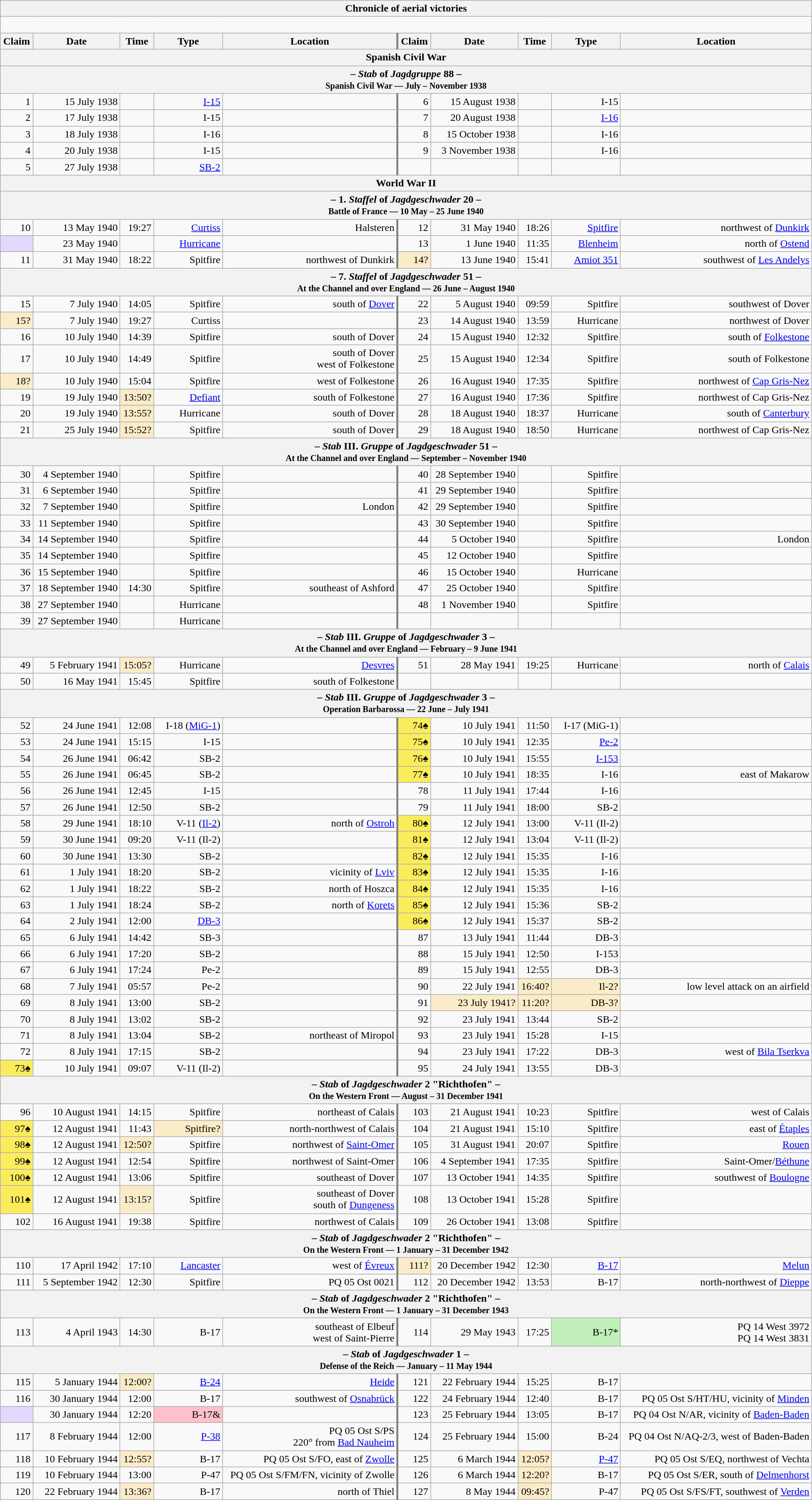<table class="wikitable plainrowheaders collapsible" style="margin-left: auto; margin-right: auto; border: none; text-align:right; width: 100%;">
<tr>
<th colspan="10">Chronicle of aerial victories</th>
</tr>
<tr>
<td colspan="10" style="text-align: left;"><br>



</td>
</tr>
<tr>
<th scope="col">Claim</th>
<th scope="col">Date</th>
<th scope="col">Time</th>
<th scope="col" width="100px">Type</th>
<th scope="col">Location</th>
<th scope="col" style="border-left: 3px solid grey;">Claim</th>
<th scope="col">Date</th>
<th scope="col">Time</th>
<th scope="col" width="100px">Type</th>
<th scope="col">Location</th>
</tr>
<tr>
<th colspan="10">Spanish Civil War</th>
</tr>
<tr>
<th colspan="10">– <em>Stab</em> of <em>Jagdgruppe</em> 88 –<br><small>Spanish Civil War — July – November 1938</small></th>
</tr>
<tr>
<td>1</td>
<td>15 July 1938</td>
<td></td>
<td><a href='#'>I-15</a></td>
<td></td>
<td style="border-left: 3px solid grey;">6</td>
<td>15 August 1938</td>
<td></td>
<td>I-15</td>
<td></td>
</tr>
<tr>
<td>2</td>
<td>17 July 1938</td>
<td></td>
<td>I-15</td>
<td></td>
<td style="border-left: 3px solid grey;">7</td>
<td>20 August 1938</td>
<td></td>
<td><a href='#'>I-16</a></td>
<td></td>
</tr>
<tr>
<td>3</td>
<td>18 July 1938</td>
<td></td>
<td>I-16</td>
<td></td>
<td style="border-left: 3px solid grey;">8</td>
<td>15 October 1938</td>
<td></td>
<td>I-16</td>
<td></td>
</tr>
<tr>
<td>4</td>
<td>20 July 1938</td>
<td></td>
<td>I-15</td>
<td></td>
<td style="border-left: 3px solid grey;">9</td>
<td>3 November 1938</td>
<td></td>
<td>I-16</td>
<td></td>
</tr>
<tr>
<td>5</td>
<td>27 July 1938</td>
<td></td>
<td><a href='#'>SB-2</a></td>
<td></td>
<td style="border-left: 3px solid grey;"></td>
<td></td>
<td></td>
<td></td>
<td></td>
</tr>
<tr>
<th colspan="10">World War II</th>
</tr>
<tr>
<th colspan="10">– 1. <em>Staffel</em> of <em>Jagdgeschwader</em> 20 –<br><small>Battle of France — 10 May – 25 June 1940</small></th>
</tr>
<tr>
<td>10</td>
<td>13 May 1940</td>
<td>19:27</td>
<td><a href='#'>Curtiss</a></td>
<td>Halsteren</td>
<td style="border-left: 3px solid grey;">12</td>
<td>31 May 1940</td>
<td>18:26</td>
<td><a href='#'>Spitfire</a></td>
<td>northwest of <a href='#'>Dunkirk</a></td>
</tr>
<tr>
<td style="background:#e3d9ff;"></td>
<td>23 May 1940</td>
<td></td>
<td><a href='#'>Hurricane</a></td>
<td></td>
<td style="border-left: 3px solid grey;">13</td>
<td>1 June 1940</td>
<td>11:35</td>
<td><a href='#'>Blenheim</a></td>
<td> north of <a href='#'>Ostend</a></td>
</tr>
<tr>
<td>11</td>
<td>31 May 1940</td>
<td>18:22</td>
<td>Spitfire</td>
<td>northwest of Dunkirk</td>
<td style="border-left: 3px solid grey; background:#faecc8">14?</td>
<td>13 June 1940</td>
<td>15:41</td>
<td><a href='#'>Amiot 351</a></td>
<td>southwest of <a href='#'>Les Andelys</a></td>
</tr>
<tr>
<th colspan="14">– 7. <em>Staffel</em> of <em>Jagdgeschwader</em> 51 –<br><small>At the Channel and over England — 26 June – August 1940</small></th>
</tr>
<tr>
<td>15</td>
<td>7 July 1940</td>
<td>14:05</td>
<td>Spitfire</td>
<td> south of <a href='#'>Dover</a></td>
<td style="border-left: 3px solid grey;">22</td>
<td>5 August 1940</td>
<td>09:59</td>
<td>Spitfire</td>
<td> southwest of Dover</td>
</tr>
<tr>
<td style="background:#faecc8">15?</td>
<td>7 July 1940</td>
<td>19:27</td>
<td>Curtiss</td>
<td></td>
<td style="border-left: 3px solid grey;">23</td>
<td>14 August 1940</td>
<td>13:59</td>
<td>Hurricane</td>
<td>northwest of Dover</td>
</tr>
<tr>
<td>16</td>
<td>10 July 1940</td>
<td>14:39</td>
<td>Spitfire</td>
<td> south of Dover</td>
<td style="border-left: 3px solid grey;">24</td>
<td>15 August 1940</td>
<td>12:32</td>
<td>Spitfire</td>
<td>south of <a href='#'>Folkestone</a></td>
</tr>
<tr>
<td>17</td>
<td>10 July 1940</td>
<td>14:49</td>
<td>Spitfire</td>
<td> south of Dover<br>west of Folkestone</td>
<td style="border-left: 3px solid grey;">25</td>
<td>15 August 1940</td>
<td>12:34</td>
<td>Spitfire</td>
<td> south of Folkestone</td>
</tr>
<tr>
<td style="background:#faecc8">18?</td>
<td>10 July 1940</td>
<td>15:04</td>
<td>Spitfire</td>
<td>west of Folkestone</td>
<td style="border-left: 3px solid grey;">26</td>
<td>16 August 1940</td>
<td>17:35</td>
<td>Spitfire</td>
<td> northwest of <a href='#'>Cap Gris-Nez</a></td>
</tr>
<tr>
<td>19</td>
<td>19 July 1940</td>
<td style="background:#faecc8">13:50?</td>
<td><a href='#'>Defiant</a></td>
<td>south of Folkestone</td>
<td style="border-left: 3px solid grey;">27</td>
<td>16 August 1940</td>
<td>17:36</td>
<td>Spitfire</td>
<td> northwest of Cap Gris-Nez</td>
</tr>
<tr>
<td>20</td>
<td>19 July 1940</td>
<td style="background:#faecc8">13:55?</td>
<td>Hurricane</td>
<td>south of Dover</td>
<td style="border-left: 3px solid grey;">28</td>
<td>18 August 1940</td>
<td>18:37</td>
<td>Hurricane</td>
<td> south of <a href='#'>Canterbury</a></td>
</tr>
<tr>
<td>21</td>
<td>25 July 1940</td>
<td style="background:#faecc8">15:52?</td>
<td>Spitfire</td>
<td> south of Dover</td>
<td style="border-left: 3px solid grey;">29</td>
<td>18 August 1940</td>
<td>18:50</td>
<td>Hurricane</td>
<td> northwest of Cap Gris-Nez</td>
</tr>
<tr>
<th colspan="14">– <em>Stab</em> III. <em>Gruppe</em> of <em>Jagdgeschwader</em> 51 –<br><small>At the Channel and over England — September – November 1940</small></th>
</tr>
<tr>
<td>30</td>
<td>4 September 1940</td>
<td></td>
<td>Spitfire</td>
<td></td>
<td style="border-left: 3px solid grey;">40</td>
<td>28 September 1940</td>
<td></td>
<td>Spitfire</td>
<td></td>
</tr>
<tr>
<td>31</td>
<td>6 September 1940</td>
<td></td>
<td>Spitfire</td>
<td></td>
<td style="border-left: 3px solid grey;">41</td>
<td>29 September 1940</td>
<td></td>
<td>Spitfire</td>
<td></td>
</tr>
<tr>
<td>32</td>
<td>7 September 1940</td>
<td></td>
<td>Spitfire</td>
<td>London</td>
<td style="border-left: 3px solid grey;">42</td>
<td>29 September 1940</td>
<td></td>
<td>Spitfire</td>
<td></td>
</tr>
<tr>
<td>33</td>
<td>11 September 1940</td>
<td></td>
<td>Spitfire</td>
<td></td>
<td style="border-left: 3px solid grey;">43</td>
<td>30 September 1940</td>
<td></td>
<td>Spitfire</td>
<td></td>
</tr>
<tr>
<td>34</td>
<td>14 September 1940</td>
<td></td>
<td>Spitfire</td>
<td></td>
<td style="border-left: 3px solid grey;">44</td>
<td>5 October 1940</td>
<td></td>
<td>Spitfire</td>
<td>London</td>
</tr>
<tr>
<td>35</td>
<td>14 September 1940</td>
<td></td>
<td>Spitfire</td>
<td></td>
<td style="border-left: 3px solid grey;">45</td>
<td>12 October 1940</td>
<td></td>
<td>Spitfire</td>
<td></td>
</tr>
<tr>
<td>36</td>
<td>15 September 1940</td>
<td></td>
<td>Spitfire</td>
<td></td>
<td style="border-left: 3px solid grey;">46</td>
<td>15 October 1940</td>
<td></td>
<td>Hurricane</td>
<td></td>
</tr>
<tr>
<td>37</td>
<td>18 September 1940</td>
<td>14:30</td>
<td>Spitfire</td>
<td> southeast of Ashford</td>
<td style="border-left: 3px solid grey;">47</td>
<td>25 October 1940</td>
<td></td>
<td>Spitfire</td>
<td></td>
</tr>
<tr>
<td>38</td>
<td>27 September 1940</td>
<td></td>
<td>Hurricane</td>
<td></td>
<td style="border-left: 3px solid grey;">48</td>
<td>1 November 1940</td>
<td></td>
<td>Spitfire</td>
<td></td>
</tr>
<tr>
<td>39</td>
<td>27 September 1940</td>
<td></td>
<td>Hurricane</td>
<td></td>
<td style="border-left: 3px solid grey;"></td>
<td></td>
<td></td>
<td></td>
<td></td>
</tr>
<tr>
<th colspan="10">– <em>Stab</em> III. <em>Gruppe</em> of <em>Jagdgeschwader</em> 3 –<br><small>At the Channel and over England — February – 9 June 1941</small></th>
</tr>
<tr>
<td>49</td>
<td>5 February 1941</td>
<td style="background:#faecc8">15:05?</td>
<td>Hurricane</td>
<td><a href='#'>Desvres</a></td>
<td style="border-left: 3px solid grey;">51</td>
<td>28 May 1941</td>
<td>19:25</td>
<td>Hurricane</td>
<td>north of <a href='#'>Calais</a></td>
</tr>
<tr>
<td>50</td>
<td>16 May 1941</td>
<td>15:45</td>
<td>Spitfire</td>
<td>south of Folkestone</td>
<td style="border-left: 3px solid grey;"></td>
<td></td>
<td></td>
<td></td>
<td></td>
</tr>
<tr>
<th colspan="14">– <em>Stab</em> III. <em>Gruppe</em> of <em>Jagdgeschwader</em> 3 –<br><small>Operation Barbarossa — 22 June – July 1941</small></th>
</tr>
<tr>
<td>52</td>
<td>24 June 1941</td>
<td>12:08</td>
<td>I-18 (<a href='#'>MiG-1</a>)</td>
<td></td>
<td style="border-left: 3px solid grey; background:#fbec5d;">74♠</td>
<td>10 July 1941</td>
<td>11:50</td>
<td>I-17 (MiG-1)</td>
<td></td>
</tr>
<tr>
<td>53</td>
<td>24 June 1941</td>
<td>15:15</td>
<td>I-15</td>
<td></td>
<td style="border-left: 3px solid grey; background:#fbec5d;">75♠</td>
<td>10 July 1941</td>
<td>12:35</td>
<td><a href='#'>Pe-2</a></td>
<td></td>
</tr>
<tr>
<td>54</td>
<td>26 June 1941</td>
<td>06:42</td>
<td>SB-2</td>
<td></td>
<td style="border-left: 3px solid grey; background:#fbec5d;">76♠</td>
<td>10 July 1941</td>
<td>15:55</td>
<td><a href='#'>I-153</a></td>
<td></td>
</tr>
<tr>
<td>55</td>
<td>26 June 1941</td>
<td>06:45</td>
<td>SB-2</td>
<td></td>
<td style="border-left: 3px solid grey; background:#fbec5d;">77♠</td>
<td>10 July 1941</td>
<td>18:35</td>
<td>I-16</td>
<td>east of Makarow</td>
</tr>
<tr>
<td>56</td>
<td>26 June 1941</td>
<td>12:45</td>
<td>I-15</td>
<td></td>
<td style="border-left: 3px solid grey;">78</td>
<td>11 July 1941</td>
<td>17:44</td>
<td>I-16</td>
<td></td>
</tr>
<tr>
<td>57</td>
<td>26 June 1941</td>
<td>12:50</td>
<td>SB-2</td>
<td></td>
<td style="border-left: 3px solid grey;">79</td>
<td>11 July 1941</td>
<td>18:00</td>
<td>SB-2</td>
<td></td>
</tr>
<tr>
<td>58</td>
<td>29 June 1941</td>
<td>18:10</td>
<td>V-11 (<a href='#'>Il-2</a>)</td>
<td>north of <a href='#'>Ostroh</a></td>
<td style="border-left: 3px solid grey; background:#fbec5d;">80♠</td>
<td>12 July 1941</td>
<td>13:00</td>
<td>V-11 (Il-2)</td>
<td></td>
</tr>
<tr>
<td>59</td>
<td>30 June 1941</td>
<td>09:20</td>
<td>V-11 (Il-2)</td>
<td></td>
<td style="border-left: 3px solid grey; background:#fbec5d;">81♠</td>
<td>12 July 1941</td>
<td>13:04</td>
<td>V-11 (Il-2)</td>
<td></td>
</tr>
<tr>
<td>60</td>
<td>30 June 1941</td>
<td>13:30</td>
<td>SB-2</td>
<td></td>
<td style="border-left: 3px solid grey; background:#fbec5d;">82♠</td>
<td>12 July 1941</td>
<td>15:35</td>
<td>I-16</td>
<td></td>
</tr>
<tr>
<td>61</td>
<td>1 July 1941</td>
<td>18:20</td>
<td>SB-2</td>
<td>vicinity of <a href='#'>Lviv</a></td>
<td style="border-left: 3px solid grey; background:#fbec5d;">83♠</td>
<td>12 July 1941</td>
<td>15:35</td>
<td>I-16</td>
<td></td>
</tr>
<tr>
<td>62</td>
<td>1 July 1941</td>
<td>18:22</td>
<td>SB-2</td>
<td>north of Hoszca</td>
<td style="border-left: 3px solid grey; background:#fbec5d;">84♠</td>
<td>12 July 1941</td>
<td>15:35</td>
<td>I-16</td>
<td></td>
</tr>
<tr>
<td>63</td>
<td>1 July 1941</td>
<td>18:24</td>
<td>SB-2</td>
<td>north of <a href='#'>Korets</a></td>
<td style="border-left: 3px solid grey; background:#fbec5d;">85♠</td>
<td>12 July 1941</td>
<td>15:36</td>
<td>SB-2</td>
<td></td>
</tr>
<tr>
<td>64</td>
<td>2 July 1941</td>
<td>12:00</td>
<td><a href='#'>DB-3</a></td>
<td></td>
<td style="border-left: 3px solid grey; background:#fbec5d;">86♠</td>
<td>12 July 1941</td>
<td>15:37</td>
<td>SB-2</td>
<td></td>
</tr>
<tr>
<td>65</td>
<td>6 July 1941</td>
<td>14:42</td>
<td>SB-3</td>
<td></td>
<td style="border-left: 3px solid grey;">87</td>
<td>13 July 1941</td>
<td>11:44</td>
<td>DB-3</td>
<td></td>
</tr>
<tr>
<td>66</td>
<td>6 July 1941</td>
<td>17:20</td>
<td>SB-2</td>
<td></td>
<td style="border-left: 3px solid grey;">88</td>
<td>15 July 1941</td>
<td>12:50</td>
<td>I-153</td>
<td></td>
</tr>
<tr>
<td>67</td>
<td>6 July 1941</td>
<td>17:24</td>
<td>Pe-2</td>
<td></td>
<td style="border-left: 3px solid grey;">89</td>
<td>15 July 1941</td>
<td>12:55</td>
<td>DB-3</td>
<td></td>
</tr>
<tr>
<td>68</td>
<td>7 July 1941</td>
<td>05:57</td>
<td>Pe-2</td>
<td></td>
<td style="border-left: 3px solid grey;">90</td>
<td>22 July 1941</td>
<td style="background:#faecc8">16:40?</td>
<td style="background:#faecc8">Il-2?</td>
<td>low level attack on an airfield</td>
</tr>
<tr>
<td>69</td>
<td>8 July 1941</td>
<td>13:00</td>
<td>SB-2</td>
<td></td>
<td style="border-left: 3px solid grey;">91</td>
<td style="background:#faecc8">23 July 1941?</td>
<td style="background:#faecc8">11:20?</td>
<td style="background:#faecc8">DB-3?</td>
<td></td>
</tr>
<tr>
<td>70</td>
<td>8 July 1941</td>
<td>13:02</td>
<td>SB-2</td>
<td></td>
<td style="border-left: 3px solid grey;">92</td>
<td>23 July 1941</td>
<td>13:44</td>
<td>SB-2</td>
<td></td>
</tr>
<tr>
<td>71</td>
<td>8 July 1941</td>
<td>13:04</td>
<td>SB-2</td>
<td>northeast of Miropol</td>
<td style="border-left: 3px solid grey;">93</td>
<td>23 July 1941</td>
<td>15:28</td>
<td>I-15</td>
<td></td>
</tr>
<tr>
<td>72</td>
<td>8 July 1941</td>
<td>17:15</td>
<td>SB-2</td>
<td></td>
<td style="border-left: 3px solid grey;">94</td>
<td>23 July 1941</td>
<td>17:22</td>
<td>DB-3</td>
<td>west of <a href='#'>Bila Tserkva</a></td>
</tr>
<tr>
<td style="background:#fbec5d;">73♠</td>
<td>10 July 1941</td>
<td>09:07</td>
<td>V-11 (Il-2)</td>
<td></td>
<td style="border-left: 3px solid grey;">95</td>
<td>24 July 1941</td>
<td>13:55</td>
<td>DB-3</td>
<td></td>
</tr>
<tr>
<th colspan="10">– <em>Stab</em> of <em>Jagdgeschwader</em> 2 "Richthofen" –<br><small>On the Western Front — August – 31 December 1941</small></th>
</tr>
<tr>
<td>96</td>
<td>10 August 1941</td>
<td>14:15</td>
<td>Spitfire</td>
<td>northeast of Calais</td>
<td style="border-left: 3px solid grey;">103</td>
<td>21 August 1941</td>
<td>10:23</td>
<td>Spitfire</td>
<td>west of Calais</td>
</tr>
<tr>
<td style="background:#fbec5d;">97♠</td>
<td>12 August 1941</td>
<td>11:43</td>
<td style="background:#faecc8">Spitfire?</td>
<td>north-northwest of Calais</td>
<td style="border-left: 3px solid grey;">104</td>
<td>21 August 1941</td>
<td>15:10</td>
<td>Spitfire</td>
<td>east of <a href='#'>Étaples</a></td>
</tr>
<tr>
<td style="background:#fbec5d;">98♠</td>
<td>12 August 1941</td>
<td style="background:#faecc8">12:50?</td>
<td>Spitfire</td>
<td>northwest of <a href='#'>Saint-Omer</a></td>
<td style="border-left: 3px solid grey;">105</td>
<td>31 August 1941</td>
<td>20:07</td>
<td>Spitfire</td>
<td><a href='#'>Rouen</a></td>
</tr>
<tr>
<td style="background:#fbec5d;">99♠</td>
<td>12 August 1941</td>
<td>12:54</td>
<td>Spitfire</td>
<td>northwest of Saint-Omer</td>
<td style="border-left: 3px solid grey;">106</td>
<td>4 September 1941</td>
<td>17:35</td>
<td>Spitfire</td>
<td>Saint-Omer/<a href='#'>Béthune</a></td>
</tr>
<tr>
<td style="background:#fbec5d;">100♠</td>
<td>12 August 1941</td>
<td>13:06</td>
<td>Spitfire</td>
<td> southeast of Dover</td>
<td style="border-left: 3px solid grey;">107</td>
<td>13 October 1941</td>
<td>14:35</td>
<td>Spitfire</td>
<td> southwest of <a href='#'>Boulogne</a></td>
</tr>
<tr>
<td style="background:#fbec5d;">101♠</td>
<td>12 August 1941</td>
<td style="background:#faecc8">13:15?</td>
<td>Spitfire</td>
<td>southeast of Dover<br> south of <a href='#'>Dungeness</a></td>
<td style="border-left: 3px solid grey;">108</td>
<td>13 October 1941</td>
<td>15:28</td>
<td>Spitfire</td>
<td></td>
</tr>
<tr>
<td>102</td>
<td>16 August 1941</td>
<td>19:38</td>
<td>Spitfire</td>
<td> northwest of Calais</td>
<td style="border-left: 3px solid grey;">109</td>
<td>26 October 1941</td>
<td>13:08</td>
<td>Spitfire</td>
<td></td>
</tr>
<tr>
<th colspan="10">– <em>Stab</em> of <em>Jagdgeschwader</em> 2 "Richthofen" –<br><small>On the Western Front — 1 January – 31 December 1942</small></th>
</tr>
<tr>
<td>110</td>
<td>17 April 1942</td>
<td>17:10</td>
<td><a href='#'>Lancaster</a></td>
<td>west of <a href='#'>Évreux</a></td>
<td style="border-left: 3px solid grey; background:#faecc8">111?</td>
<td>20 December 1942</td>
<td>12:30</td>
<td><a href='#'>B-17</a></td>
<td><a href='#'>Melun</a></td>
</tr>
<tr>
<td>111</td>
<td>5 September 1942</td>
<td>12:30</td>
<td>Spitfire</td>
<td>PQ 05 Ost 0021</td>
<td style="border-left: 3px solid grey;">112</td>
<td>20 December 1942</td>
<td>13:53</td>
<td>B-17</td>
<td> north-northwest of <a href='#'>Dieppe</a></td>
</tr>
<tr>
<th colspan="10">– <em>Stab</em> of <em>Jagdgeschwader</em> 2 "Richthofen" –<br><small>On the Western Front — 1 January – 31 December 1943</small></th>
</tr>
<tr>
<td>113</td>
<td>4 April 1943</td>
<td>14:30</td>
<td>B-17</td>
<td> southeast of Elbeuf<br>west of Saint-Pierre</td>
<td style="border-left: 3px solid grey;">114</td>
<td>29 May 1943</td>
<td>17:25</td>
<td style="background:#C0EFBA">B-17*</td>
<td>PQ 14 West 3972<br>PQ 14 West 3831</td>
</tr>
<tr>
<th colspan="10">– <em>Stab</em> of <em>Jagdgeschwader</em> 1 –<br><small>Defense of the Reich — January – 11 May 1944</small></th>
</tr>
<tr>
<td>115</td>
<td>5 January 1944</td>
<td style="background:#faecc8">12:00?</td>
<td><a href='#'>B-24</a></td>
<td><a href='#'>Heide</a></td>
<td style="border-left: 3px solid grey;">121</td>
<td>22 February 1944</td>
<td>15:25</td>
<td>B-17</td>
<td></td>
</tr>
<tr>
<td>116</td>
<td>30 January 1944</td>
<td>12:00</td>
<td>B-17</td>
<td>southwest of <a href='#'>Osnabrück</a></td>
<td style="border-left: 3px solid grey;">122</td>
<td>24 February 1944</td>
<td>12:40</td>
<td>B-17</td>
<td>PQ 05 Ost S/HT/HU, vicinity of <a href='#'>Minden</a></td>
</tr>
<tr>
<td style="background:#e3d9ff;"></td>
<td>30 January 1944</td>
<td>12:20</td>
<td style="background:pink;">B-17&</td>
<td></td>
<td style="border-left: 3px solid grey;">123</td>
<td>25 February 1944</td>
<td>13:05</td>
<td>B-17</td>
<td>PQ 04 Ost N/AR, vicinity of <a href='#'>Baden-Baden</a></td>
</tr>
<tr>
<td>117</td>
<td>8 February 1944</td>
<td>12:00</td>
<td><a href='#'>P-38</a></td>
<td>PQ 05 Ost S/PS<br>220° from <a href='#'>Bad Nauheim</a></td>
<td style="border-left: 3px solid grey;">124</td>
<td>25 February 1944</td>
<td>15:00</td>
<td>B-24</td>
<td>PQ 04 Ost N/AQ-2/3, west of Baden-Baden</td>
</tr>
<tr>
<td>118</td>
<td>10 February 1944</td>
<td style="background:#faecc8">12:55?</td>
<td>B-17</td>
<td>PQ 05 Ost S/FO, east of <a href='#'>Zwolle</a></td>
<td style="border-left: 3px solid grey;">125</td>
<td>6 March 1944</td>
<td style="background:#faecc8">12:05?</td>
<td><a href='#'>P-47</a></td>
<td>PQ 05 Ost S/EQ, northwest of Vechta</td>
</tr>
<tr>
<td>119</td>
<td>10 February 1944</td>
<td>13:00</td>
<td>P-47</td>
<td>PQ 05 Ost S/FM/FN, vicinity of Zwolle</td>
<td style="border-left: 3px solid grey;">126</td>
<td>6 March 1944</td>
<td style="background:#faecc8">12:20?</td>
<td>B-17</td>
<td>PQ 05 Ost S/ER, south of <a href='#'>Delmenhorst</a></td>
</tr>
<tr>
<td>120</td>
<td>22 February 1944</td>
<td style="background:#faecc8">13:36?</td>
<td>B-17</td>
<td>north of Thiel</td>
<td style="border-left: 3px solid grey;">127</td>
<td>8 May 1944</td>
<td style="background:#faecc8">09:45?</td>
<td>P-47</td>
<td>PQ 05 Ost S/FS/FT, southwest of <a href='#'>Verden</a></td>
</tr>
</table>
